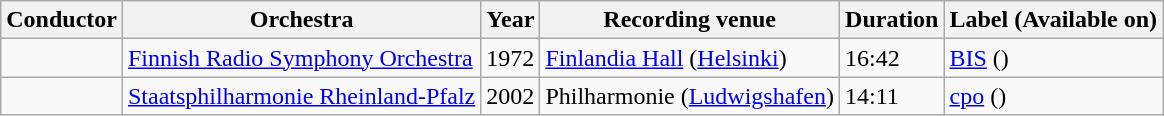<table class="wikitable sortable">
<tr>
<th scope="col">Conductor</th>
<th scope="col">Orchestra</th>
<th scope="col">Year</th>
<th scope="col">Recording venue</th>
<th scope="col">Duration</th>
<th scope="col">Label (Available on)</th>
</tr>
<tr>
<td></td>
<td><a href='#'>Finnish Radio Symphony Orchestra</a></td>
<td>1972</td>
<td><a href='#'>Finlandia Hall</a> (<a href='#'>Helsinki</a>)</td>
<td>16:42</td>
<td><a href='#'>BIS</a> ()</td>
</tr>
<tr>
<td></td>
<td><a href='#'>Staatsphilharmonie Rheinland-Pfalz</a></td>
<td>2002</td>
<td>Philharmonie (<a href='#'>Ludwigshafen</a>)</td>
<td>14:11</td>
<td><a href='#'>cpo</a> ()</td>
</tr>
</table>
